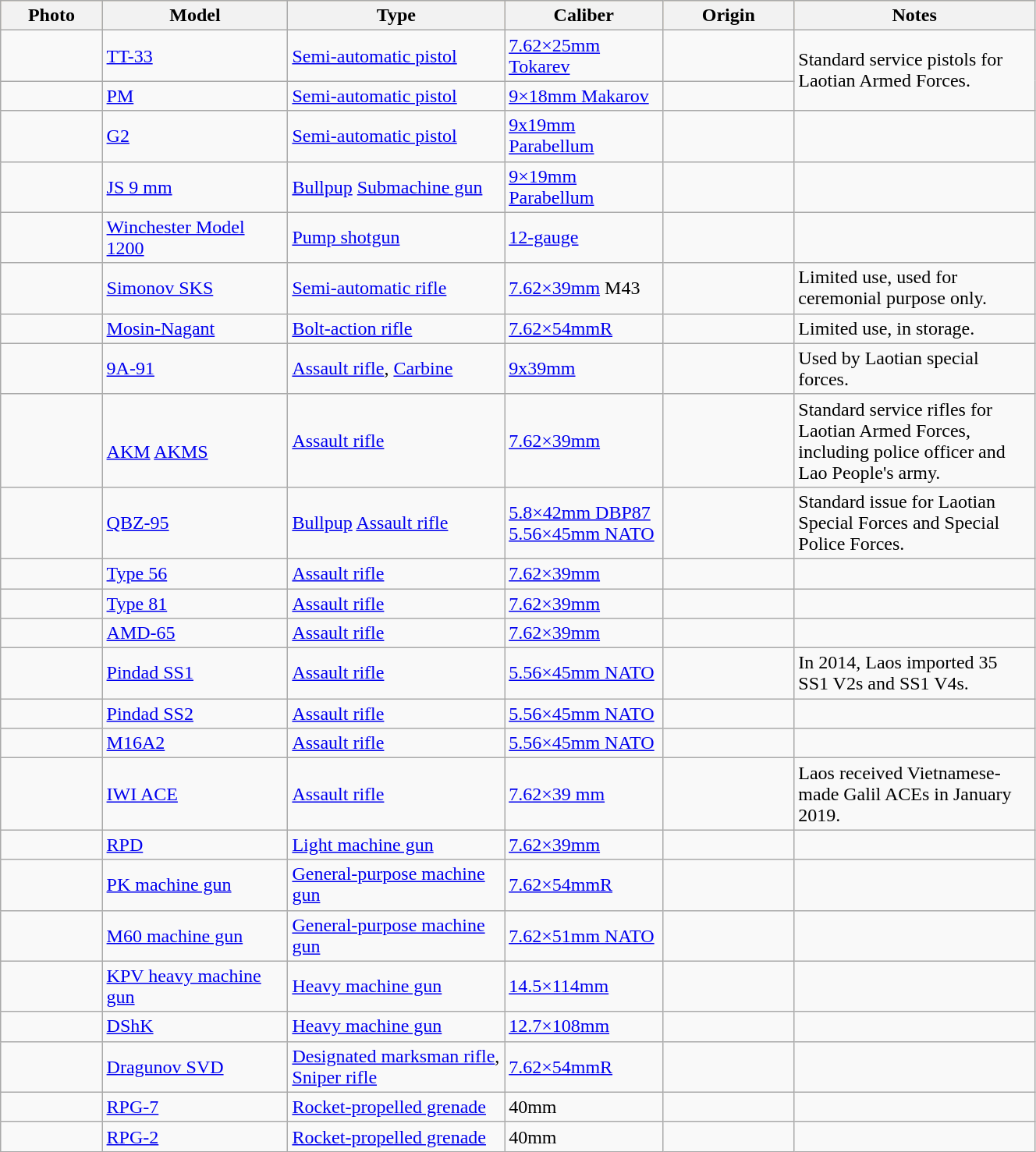<table class="wikitable" border="1" style="border-collapse: collapse;" width="70%">
<tr bgcolor="#FFDEAD">
<th width="2%">Photo</th>
<th width="4%">Model</th>
<th width="5%">Type</th>
<th width="2%">Caliber</th>
<th width="3%">Origin</th>
<th width="6%">Notes</th>
</tr>
<tr>
<td></td>
<td><a href='#'>TT-33</a></td>
<td><a href='#'>Semi-automatic pistol</a></td>
<td><a href='#'>7.62×25mm Tokarev</a></td>
<td></td>
<td rowspan="2">Standard service pistols for Laotian Armed Forces.</td>
</tr>
<tr>
<td></td>
<td><a href='#'>PM</a></td>
<td><a href='#'>Semi-automatic pistol</a></td>
<td><a href='#'>9×18mm Makarov</a></td>
<td></td>
</tr>
<tr>
<td></td>
<td><a href='#'>G2</a></td>
<td><a href='#'>Semi-automatic pistol</a></td>
<td><a href='#'>9x19mm Parabellum</a></td>
<td></td>
<td></td>
</tr>
<tr>
<td></td>
<td><a href='#'>JS 9 mm</a></td>
<td><a href='#'>Bullpup</a> <a href='#'>Submachine gun</a></td>
<td><a href='#'>9×19mm Parabellum</a></td>
<td></td>
<td></td>
</tr>
<tr>
<td></td>
<td><a href='#'>Winchester Model 1200</a></td>
<td><a href='#'>Pump shotgun</a></td>
<td><a href='#'>12-gauge</a></td>
<td></td>
<td></td>
</tr>
<tr>
<td></td>
<td><a href='#'>Simonov SKS</a></td>
<td><a href='#'>Semi-automatic rifle</a></td>
<td><a href='#'>7.62×39mm</a> M43</td>
<td></td>
<td>Limited use, used for ceremonial purpose only.</td>
</tr>
<tr>
<td></td>
<td><a href='#'>Mosin-Nagant</a></td>
<td><a href='#'>Bolt-action rifle</a></td>
<td><a href='#'>7.62×54mmR</a></td>
<td></td>
<td>Limited use, in storage.</td>
</tr>
<tr>
<td></td>
<td><a href='#'>9A-91</a></td>
<td><a href='#'>Assault rifle</a>, <a href='#'>Carbine</a></td>
<td><a href='#'>9x39mm</a></td>
<td></td>
<td>Used by Laotian special forces.</td>
</tr>
<tr>
<td> </td>
<td><br><a href='#'>AKM</a> 
<a href='#'>AKMS</a></td>
<td><a href='#'>Assault rifle</a></td>
<td><a href='#'>7.62×39mm</a></td>
<td></td>
<td>Standard service rifles for Laotian Armed Forces, including police officer and Lao People's army.</td>
</tr>
<tr>
<td></td>
<td><a href='#'>QBZ-95</a></td>
<td><a href='#'>Bullpup</a> <a href='#'>Assault rifle</a></td>
<td><a href='#'>5.8×42mm DBP87</a><br><a href='#'>5.56×45mm NATO</a></td>
<td></td>
<td>Standard issue for Laotian Special Forces and Special Police Forces.</td>
</tr>
<tr>
<td></td>
<td><a href='#'>Type 56</a></td>
<td><a href='#'>Assault rifle</a></td>
<td><a href='#'>7.62×39mm</a></td>
<td></td>
<td></td>
</tr>
<tr>
<td></td>
<td><a href='#'>Type 81</a></td>
<td><a href='#'>Assault rifle</a></td>
<td><a href='#'>7.62×39mm</a></td>
<td></td>
<td></td>
</tr>
<tr>
<td></td>
<td><a href='#'>AMD-65</a></td>
<td><a href='#'>Assault rifle</a></td>
<td><a href='#'>7.62×39mm</a></td>
<td></td>
<td></td>
</tr>
<tr>
<td></td>
<td><a href='#'>Pindad SS1</a></td>
<td><a href='#'>Assault rifle</a></td>
<td><a href='#'>5.56×45mm NATO</a></td>
<td></td>
<td>In 2014, Laos imported 35 SS1 V2s and SS1 V4s.</td>
</tr>
<tr>
<td></td>
<td><a href='#'>Pindad SS2</a></td>
<td><a href='#'>Assault rifle</a></td>
<td><a href='#'>5.56×45mm NATO</a></td>
<td></td>
<td></td>
</tr>
<tr>
<td></td>
<td><a href='#'>M16A2</a></td>
<td><a href='#'>Assault rifle</a></td>
<td><a href='#'>5.56×45mm NATO</a></td>
<td></td>
<td></td>
</tr>
<tr>
<td> </td>
<td><a href='#'>IWI ACE</a></td>
<td><a href='#'>Assault rifle</a></td>
<td><a href='#'>7.62×39 mm</a></td>
<td><br></td>
<td>Laos received Vietnamese-made Galil ACEs in January 2019.</td>
</tr>
<tr>
<td></td>
<td><a href='#'>RPD</a></td>
<td><a href='#'>Light machine gun</a></td>
<td><a href='#'>7.62×39mm</a></td>
<td></td>
<td></td>
</tr>
<tr>
<td></td>
<td><a href='#'>PK machine gun</a></td>
<td><a href='#'>General-purpose machine gun</a></td>
<td><a href='#'>7.62×54mmR</a></td>
<td></td>
<td></td>
</tr>
<tr>
<td></td>
<td><a href='#'>M60 machine gun</a></td>
<td><a href='#'>General-purpose machine gun</a></td>
<td><a href='#'>7.62×51mm NATO</a></td>
<td></td>
<td></td>
</tr>
<tr>
<td></td>
<td><a href='#'>KPV heavy machine gun</a></td>
<td><a href='#'>Heavy machine gun</a></td>
<td><a href='#'>14.5×114mm</a></td>
<td></td>
<td></td>
</tr>
<tr>
<td></td>
<td><a href='#'>DShK</a></td>
<td><a href='#'>Heavy machine gun</a></td>
<td><a href='#'>12.7×108mm</a></td>
<td></td>
<td></td>
</tr>
<tr>
<td></td>
<td><a href='#'>Dragunov SVD</a></td>
<td><a href='#'>Designated marksman rifle</a>, <a href='#'>Sniper rifle</a></td>
<td><a href='#'>7.62×54mmR</a></td>
<td></td>
<td></td>
</tr>
<tr>
<td></td>
<td><a href='#'>RPG-7</a></td>
<td><a href='#'>Rocket-propelled grenade</a></td>
<td>40mm</td>
<td></td>
<td></td>
</tr>
<tr>
<td></td>
<td><a href='#'>RPG-2</a></td>
<td><a href='#'>Rocket-propelled grenade</a></td>
<td>40mm</td>
<td></td>
<td></td>
</tr>
</table>
